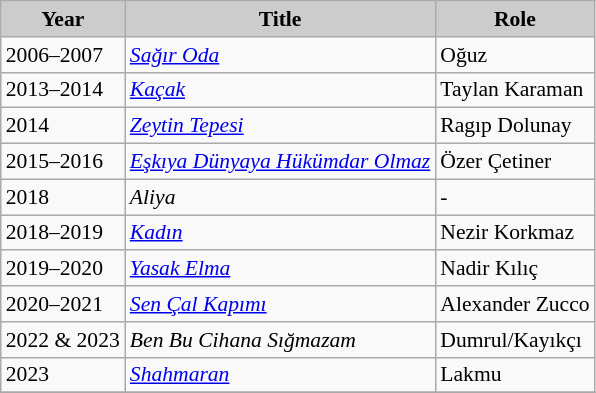<table class="wikitable" style="font-size:90%">
<tr>
<th style="background:#CCCCCC">Year</th>
<th style="background:#CCCCCC">Title</th>
<th style="background:#CCCCCC">Role</th>
</tr>
<tr>
<td>2006–2007</td>
<td><em><a href='#'>Sağır Oda</a></em></td>
<td>Oğuz</td>
</tr>
<tr>
<td>2013–2014</td>
<td><em><a href='#'>Kaçak</a></em></td>
<td>Taylan Karaman</td>
</tr>
<tr>
<td>2014</td>
<td><em><a href='#'>Zeytin Tepesi</a></em></td>
<td>Ragıp Dolunay</td>
</tr>
<tr>
<td>2015–2016</td>
<td><em><a href='#'>Eşkıya Dünyaya Hükümdar Olmaz</a></em></td>
<td>Özer Çetiner</td>
</tr>
<tr>
<td>2018</td>
<td><em>Aliya</em></td>
<td>-</td>
</tr>
<tr>
<td>2018–2019</td>
<td><em><a href='#'>Kadın</a></em></td>
<td>Nezir Korkmaz</td>
</tr>
<tr>
<td>2019–2020</td>
<td><em><a href='#'>Yasak Elma</a></em></td>
<td>Nadir Kılıç</td>
</tr>
<tr>
<td>2020–2021</td>
<td><em><a href='#'>Sen Çal Kapımı</a></em></td>
<td>Alexander Zucco</td>
</tr>
<tr>
<td>2022 & 2023</td>
<td><em>Ben Bu Cihana Sığmazam</em></td>
<td>Dumrul/Kayıkçı</td>
</tr>
<tr>
<td>2023</td>
<td><em><a href='#'>Shahmaran</a></em></td>
<td>Lakmu</td>
</tr>
<tr>
</tr>
</table>
